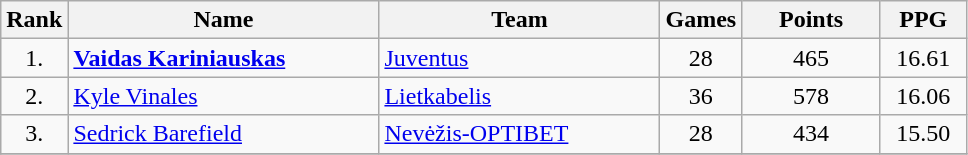<table | class="wikitable" style="text-align: center;">
<tr>
<th>Rank</th>
<th width=200>Name</th>
<th width=180>Team</th>
<th>Games</th>
<th width=85>Points</th>
<th width=50>PPG</th>
</tr>
<tr>
<td>1.</td>
<td align="left"> <strong><a href='#'>Vaidas Kariniauskas</a></strong></td>
<td align="left"><a href='#'>Juventus</a></td>
<td>28</td>
<td>465</td>
<td>16.61</td>
</tr>
<tr>
<td>2.</td>
<td align="left"> <a href='#'>Kyle Vinales</a></td>
<td align="left"><a href='#'>Lietkabelis</a></td>
<td>36</td>
<td>578</td>
<td>16.06</td>
</tr>
<tr>
<td>3.</td>
<td align="left"> <a href='#'>Sedrick Barefield</a></td>
<td align="left"><a href='#'>Nevėžis-OPTIBET</a></td>
<td>28</td>
<td>434</td>
<td>15.50</td>
</tr>
<tr>
</tr>
</table>
